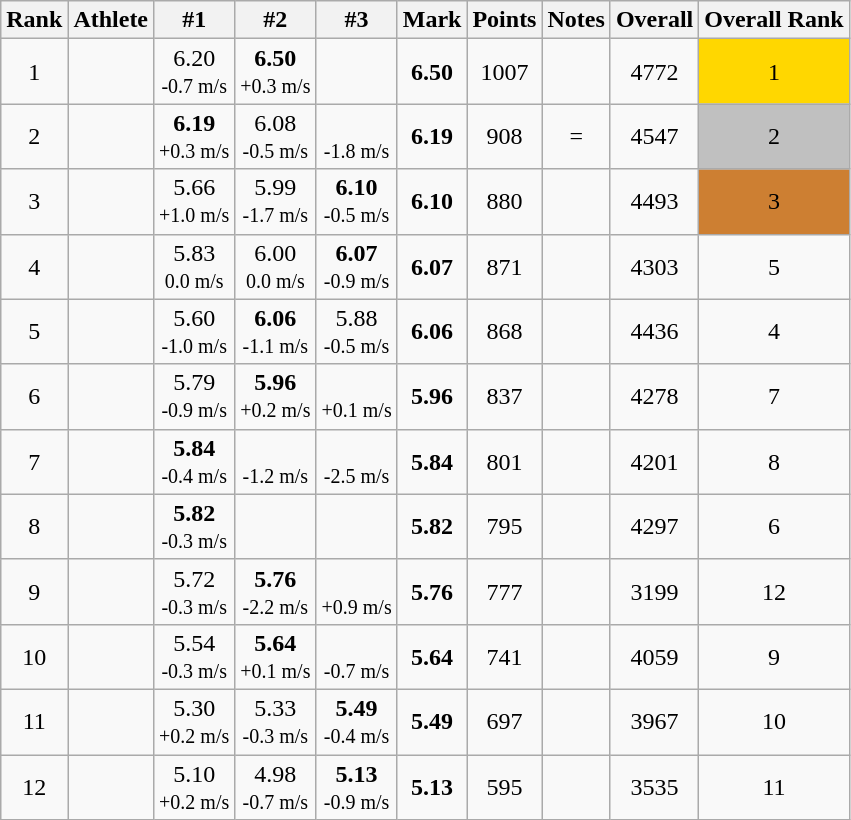<table class="wikitable sortable" style="text-align:center">
<tr>
<th>Rank</th>
<th>Athlete</th>
<th>#1</th>
<th>#2</th>
<th>#3</th>
<th>Mark</th>
<th>Points</th>
<th>Notes</th>
<th>Overall</th>
<th>Overall Rank</th>
</tr>
<tr>
<td>1</td>
<td align="left"></td>
<td>6.20<br><small>-0.7 m/s</small></td>
<td><strong>6.50</strong><br><small>+0.3 m/s</small></td>
<td></td>
<td><strong>6.50</strong></td>
<td>1007</td>
<td></td>
<td>4772</td>
<td style="background-color:#ffd700">1</td>
</tr>
<tr>
<td>2</td>
<td align="left"></td>
<td><strong>6.19</strong><br><small>+0.3 m/s</small></td>
<td>6.08<br><small>-0.5 m/s</small></td>
<td><br><small>-1.8 m/s</small></td>
<td><strong>6.19</strong></td>
<td>908</td>
<td>=</td>
<td>4547</td>
<td style="background-color:#c0c0c0">2</td>
</tr>
<tr>
<td>3</td>
<td align="left"></td>
<td>5.66<br><small>+1.0 m/s</small></td>
<td>5.99<br><small>-1.7 m/s</small></td>
<td><strong>6.10</strong><br><small>-0.5 m/s</small></td>
<td><strong>6.10</strong></td>
<td>880</td>
<td></td>
<td>4493</td>
<td style="background-color:#cd7f32">3</td>
</tr>
<tr>
<td>4</td>
<td align="left"></td>
<td>5.83<br><small>0.0 m/s</small></td>
<td>6.00<br><small>0.0 m/s</small></td>
<td><strong>6.07</strong><br><small>-0.9 m/s</small></td>
<td><strong>6.07</strong></td>
<td>871</td>
<td></td>
<td>4303</td>
<td>5</td>
</tr>
<tr>
<td>5</td>
<td align="left"></td>
<td>5.60<br><small>-1.0 m/s</small></td>
<td><strong>6.06</strong><br><small>-1.1 m/s</small></td>
<td>5.88<br><small>-0.5 m/s</small></td>
<td><strong>6.06</strong></td>
<td>868</td>
<td></td>
<td>4436</td>
<td>4</td>
</tr>
<tr>
<td>6</td>
<td align="left"></td>
<td>5.79<br><small>-0.9 m/s</small></td>
<td><strong>5.96</strong><br><small>+0.2 m/s</small></td>
<td><br><small>+0.1 m/s</small></td>
<td><strong>5.96</strong></td>
<td>837</td>
<td></td>
<td>4278</td>
<td>7</td>
</tr>
<tr>
<td>7</td>
<td align="left"></td>
<td><strong>5.84</strong><br><small>-0.4 m/s</small></td>
<td><br><small>-1.2 m/s</small></td>
<td><br><small>-2.5 m/s</small></td>
<td><strong>5.84</strong></td>
<td>801</td>
<td></td>
<td>4201</td>
<td>8</td>
</tr>
<tr>
<td>8</td>
<td align="left"></td>
<td><strong>5.82</strong><br><small>-0.3 m/s</small></td>
<td></td>
<td></td>
<td><strong>5.82</strong></td>
<td>795</td>
<td></td>
<td>4297</td>
<td>6</td>
</tr>
<tr>
<td>9</td>
<td align="left"></td>
<td>5.72<br><small>-0.3 m/s</small></td>
<td><strong>5.76</strong><br><small>-2.2 m/s</small></td>
<td><br><small>+0.9 m/s</small></td>
<td><strong>5.76</strong></td>
<td>777</td>
<td></td>
<td>3199</td>
<td>12</td>
</tr>
<tr>
<td>10</td>
<td align="left"></td>
<td>5.54<br><small>-0.3 m/s</small></td>
<td><strong>5.64</strong><br><small>+0.1 m/s</small></td>
<td><br><small>-0.7 m/s</small></td>
<td><strong>5.64</strong></td>
<td>741</td>
<td></td>
<td>4059</td>
<td>9</td>
</tr>
<tr>
<td>11</td>
<td align="left"></td>
<td>5.30<br><small>+0.2 m/s</small></td>
<td>5.33<br><small>-0.3 m/s</small></td>
<td><strong>5.49</strong><br><small>-0.4 m/s</small></td>
<td><strong>5.49</strong></td>
<td>697</td>
<td></td>
<td>3967</td>
<td>10</td>
</tr>
<tr>
<td>12</td>
<td align="left"></td>
<td>5.10<br><small>+0.2 m/s</small></td>
<td>4.98<br><small>-0.7 m/s</small></td>
<td><strong>5.13</strong><br><small>-0.9 m/s</small></td>
<td><strong>5.13</strong></td>
<td>595</td>
<td></td>
<td>3535</td>
<td>11</td>
</tr>
</table>
